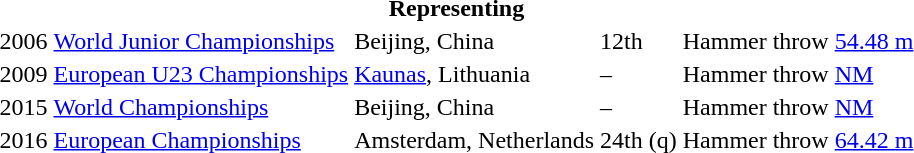<table>
<tr>
<th colspan="6">Representing </th>
</tr>
<tr>
<td>2006</td>
<td><a href='#'>World Junior Championships</a></td>
<td>Beijing, China</td>
<td>12th</td>
<td>Hammer throw</td>
<td><a href='#'>54.48 m</a></td>
</tr>
<tr>
<td>2009</td>
<td><a href='#'>European U23 Championships</a></td>
<td><a href='#'>Kaunas</a>, Lithuania</td>
<td>–</td>
<td>Hammer throw</td>
<td><a href='#'>NM</a></td>
</tr>
<tr>
<td>2015</td>
<td><a href='#'>World Championships</a></td>
<td>Beijing, China</td>
<td>–</td>
<td>Hammer throw</td>
<td><a href='#'>NM</a></td>
</tr>
<tr>
<td>2016</td>
<td><a href='#'>European Championships</a></td>
<td>Amsterdam, Netherlands</td>
<td>24th (q)</td>
<td>Hammer throw</td>
<td><a href='#'>64.42 m</a></td>
</tr>
</table>
